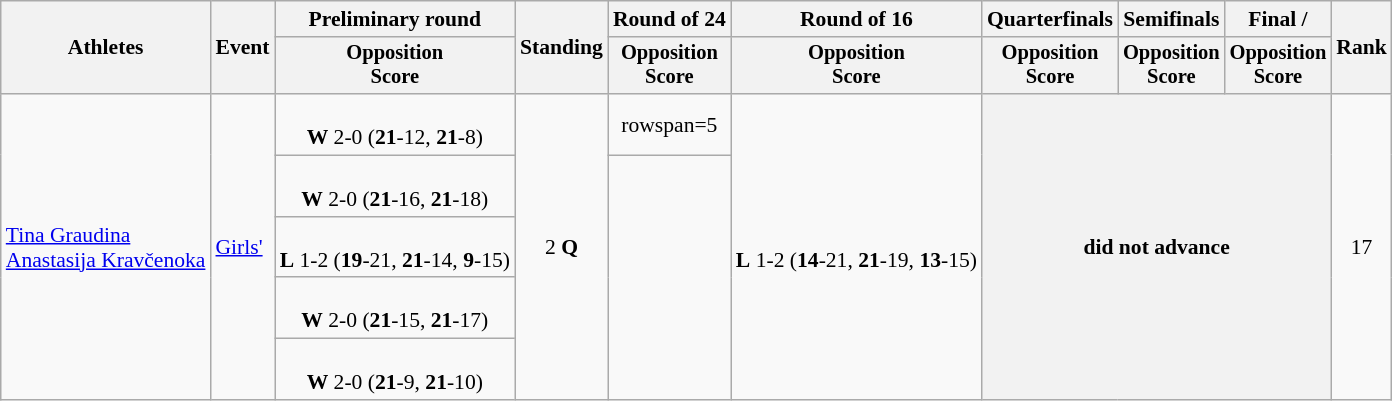<table class=wikitable style="font-size:90%">
<tr>
<th rowspan="2">Athletes</th>
<th rowspan="2">Event</th>
<th>Preliminary round</th>
<th rowspan="2">Standing</th>
<th>Round of 24</th>
<th>Round of 16</th>
<th>Quarterfinals</th>
<th>Semifinals</th>
<th>Final / </th>
<th rowspan=2>Rank</th>
</tr>
<tr style="font-size:95%">
<th>Opposition<br>Score</th>
<th>Opposition<br>Score</th>
<th>Opposition<br>Score</th>
<th>Opposition<br>Score</th>
<th>Opposition<br>Score</th>
<th>Opposition<br>Score</th>
</tr>
<tr align=center>
<td align=left rowspan=5><a href='#'>Tina Graudina</a><br><a href='#'>Anastasija Kravčenoka</a></td>
<td align=left rowspan=5><a href='#'>Girls'</a></td>
<td><small></small><br> <strong>W</strong> 2-0 (<strong>21</strong>-12, <strong>21</strong>-8)</td>
<td rowspan=5>2 <strong>Q</strong></td>
<td>rowspan=5 </td>
<td rowspan=5><small></small><br> <strong>L</strong> 1-2 (<strong>14</strong>-21, <strong>21</strong>-19, <strong>13</strong>-15)</td>
<th colspan=3 rowspan=5>did not advance</th>
<td rowspan=5>17</td>
</tr>
<tr align=center>
<td><small></small><br> <strong>W</strong> 2-0 (<strong>21</strong>-16, <strong>21</strong>-18)</td>
</tr>
<tr align=center>
<td><small></small><br> <strong>L</strong> 1-2 (<strong>19</strong>-21, <strong>21</strong>-14, <strong>9</strong>-15)</td>
</tr>
<tr align=center>
<td><small></small><br> <strong>W</strong> 2-0 (<strong>21</strong>-15, <strong>21</strong>-17)</td>
</tr>
<tr align=center>
<td><small></small><br> <strong>W</strong> 2-0 (<strong>21</strong>-9, <strong>21</strong>-10)</td>
</tr>
</table>
